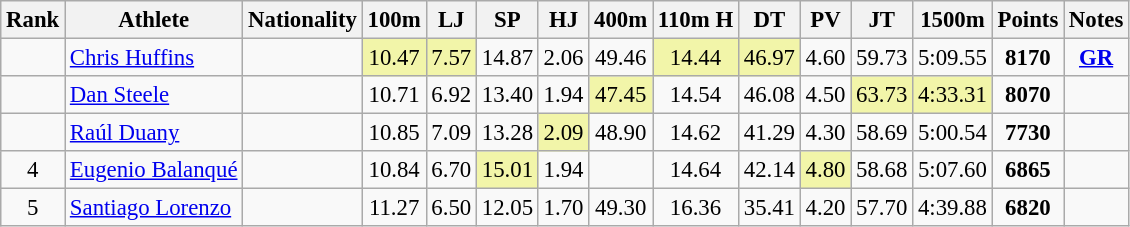<table class="wikitable sortable" style=" text-align:center;font-size:95%">
<tr>
<th>Rank</th>
<th>Athlete</th>
<th>Nationality</th>
<th>100m</th>
<th>LJ</th>
<th>SP</th>
<th>HJ</th>
<th>400m</th>
<th>110m H</th>
<th>DT</th>
<th>PV</th>
<th>JT</th>
<th>1500m</th>
<th>Points</th>
<th>Notes</th>
</tr>
<tr>
<td></td>
<td align=left><a href='#'>Chris Huffins</a></td>
<td align=left></td>
<td bgcolor=#F2F5A9>10.47</td>
<td bgcolor=#F2F5A9>7.57</td>
<td>14.87</td>
<td>2.06</td>
<td>49.46</td>
<td bgcolor=#F2F5A9>14.44</td>
<td bgcolor=#F2F5A9>46.97</td>
<td>4.60</td>
<td>59.73</td>
<td>5:09.55</td>
<td><strong>8170</strong></td>
<td><strong><a href='#'>GR</a></strong></td>
</tr>
<tr>
<td></td>
<td align=left><a href='#'>Dan Steele</a></td>
<td align=left></td>
<td>10.71</td>
<td>6.92</td>
<td>13.40</td>
<td>1.94</td>
<td bgcolor=#F2F5A9>47.45</td>
<td>14.54</td>
<td>46.08</td>
<td>4.50</td>
<td bgcolor=#F2F5A9>63.73</td>
<td bgcolor=#F2F5A9>4:33.31</td>
<td><strong>8070</strong></td>
<td></td>
</tr>
<tr>
<td></td>
<td align=left><a href='#'>Raúl Duany</a></td>
<td align=left></td>
<td>10.85</td>
<td>7.09</td>
<td>13.28</td>
<td bgcolor=#F2F5A9>2.09</td>
<td>48.90</td>
<td>14.62</td>
<td>41.29</td>
<td>4.30</td>
<td>58.69</td>
<td>5:00.54</td>
<td><strong>7730</strong></td>
<td></td>
</tr>
<tr>
<td>4</td>
<td align=left><a href='#'>Eugenio Balanqué</a></td>
<td align=left></td>
<td>10.84</td>
<td>6.70</td>
<td bgcolor=#F2F5A9>15.01</td>
<td>1.94</td>
<td></td>
<td>14.64</td>
<td>42.14</td>
<td bgcolor=#F2F5A9>4.80</td>
<td>58.68</td>
<td>5:07.60</td>
<td><strong>6865</strong></td>
<td></td>
</tr>
<tr>
<td>5</td>
<td align=left><a href='#'>Santiago Lorenzo</a></td>
<td align=left></td>
<td>11.27</td>
<td>6.50</td>
<td>12.05</td>
<td>1.70</td>
<td>49.30</td>
<td>16.36</td>
<td>35.41</td>
<td>4.20</td>
<td>57.70</td>
<td>4:39.88</td>
<td><strong>6820</strong></td>
<td></td>
</tr>
</table>
